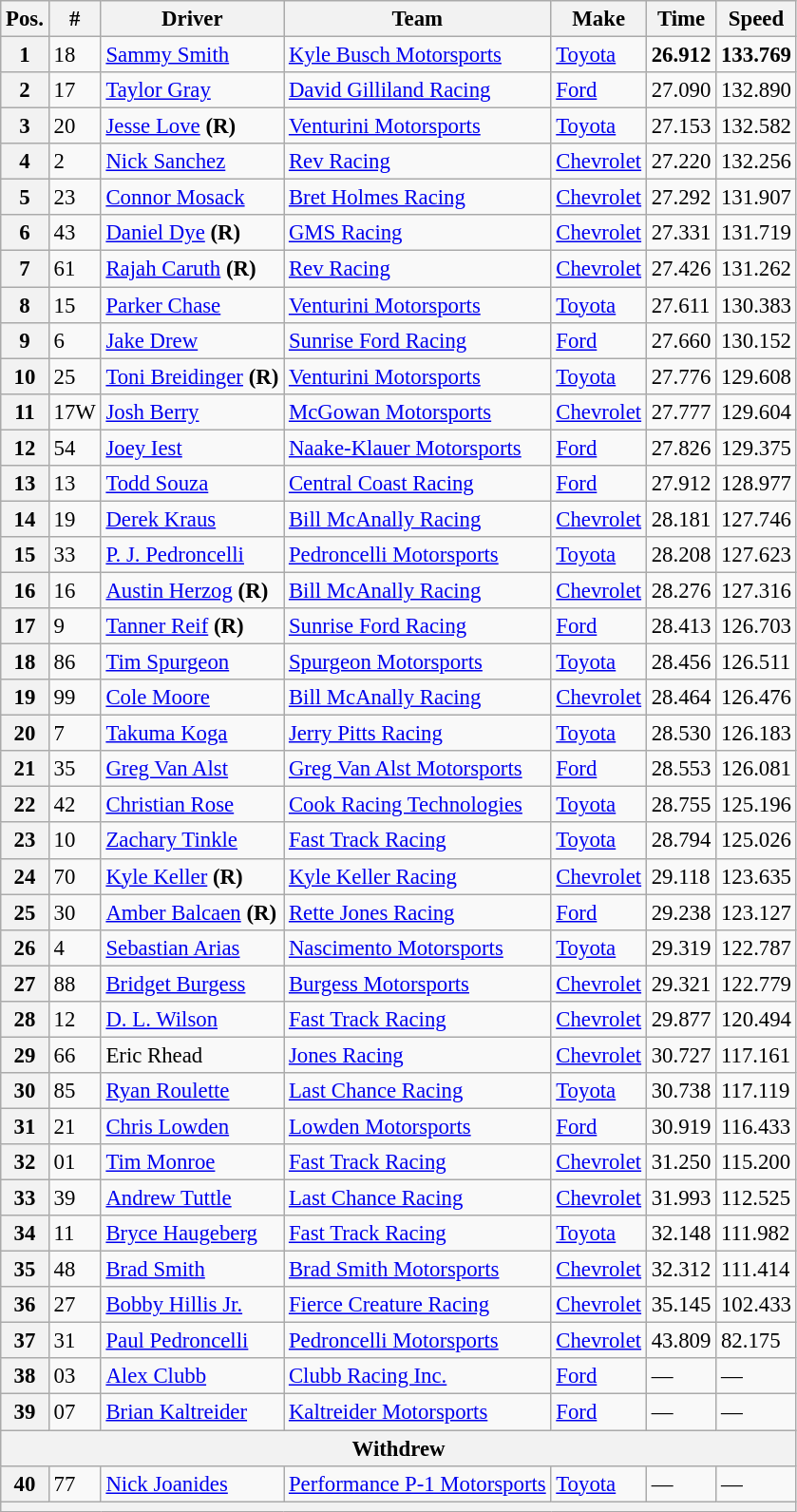<table class="wikitable" style="font-size:95%">
<tr>
<th>Pos.</th>
<th>#</th>
<th>Driver</th>
<th>Team</th>
<th>Make</th>
<th>Time</th>
<th>Speed</th>
</tr>
<tr>
<th>1</th>
<td>18</td>
<td><a href='#'>Sammy Smith</a></td>
<td><a href='#'>Kyle Busch Motorsports</a></td>
<td><a href='#'>Toyota</a></td>
<td><strong>26.912</strong></td>
<td><strong>133.769</strong></td>
</tr>
<tr>
<th>2</th>
<td>17</td>
<td><a href='#'>Taylor Gray</a></td>
<td><a href='#'>David Gilliland Racing</a></td>
<td><a href='#'>Ford</a></td>
<td>27.090</td>
<td>132.890</td>
</tr>
<tr>
<th>3</th>
<td>20</td>
<td><a href='#'>Jesse Love</a> <strong>(R)</strong></td>
<td><a href='#'>Venturini Motorsports</a></td>
<td><a href='#'>Toyota</a></td>
<td>27.153</td>
<td>132.582</td>
</tr>
<tr>
<th>4</th>
<td>2</td>
<td><a href='#'>Nick Sanchez</a></td>
<td><a href='#'>Rev Racing</a></td>
<td><a href='#'>Chevrolet</a></td>
<td>27.220</td>
<td>132.256</td>
</tr>
<tr>
<th>5</th>
<td>23</td>
<td><a href='#'>Connor Mosack</a></td>
<td><a href='#'>Bret Holmes Racing</a></td>
<td><a href='#'>Chevrolet</a></td>
<td>27.292</td>
<td>131.907</td>
</tr>
<tr>
<th>6</th>
<td>43</td>
<td><a href='#'>Daniel Dye</a> <strong>(R)</strong></td>
<td><a href='#'>GMS Racing</a></td>
<td><a href='#'>Chevrolet</a></td>
<td>27.331</td>
<td>131.719</td>
</tr>
<tr>
<th>7</th>
<td>61</td>
<td><a href='#'>Rajah Caruth</a> <strong>(R)</strong></td>
<td><a href='#'>Rev Racing</a></td>
<td><a href='#'>Chevrolet</a></td>
<td>27.426</td>
<td>131.262</td>
</tr>
<tr>
<th>8</th>
<td>15</td>
<td><a href='#'>Parker Chase</a></td>
<td><a href='#'>Venturini Motorsports</a></td>
<td><a href='#'>Toyota</a></td>
<td>27.611</td>
<td>130.383</td>
</tr>
<tr>
<th>9</th>
<td>6</td>
<td><a href='#'>Jake Drew</a></td>
<td><a href='#'>Sunrise Ford Racing</a></td>
<td><a href='#'>Ford</a></td>
<td>27.660</td>
<td>130.152</td>
</tr>
<tr>
<th>10</th>
<td>25</td>
<td><a href='#'>Toni Breidinger</a> <strong>(R)</strong></td>
<td><a href='#'>Venturini Motorsports</a></td>
<td><a href='#'>Toyota</a></td>
<td>27.776</td>
<td>129.608</td>
</tr>
<tr>
<th>11</th>
<td>17W</td>
<td><a href='#'>Josh Berry</a></td>
<td><a href='#'>McGowan Motorsports</a></td>
<td><a href='#'>Chevrolet</a></td>
<td>27.777</td>
<td>129.604</td>
</tr>
<tr>
<th>12</th>
<td>54</td>
<td><a href='#'>Joey Iest</a></td>
<td><a href='#'>Naake-Klauer Motorsports</a></td>
<td><a href='#'>Ford</a></td>
<td>27.826</td>
<td>129.375</td>
</tr>
<tr>
<th>13</th>
<td>13</td>
<td><a href='#'>Todd Souza</a></td>
<td><a href='#'>Central Coast Racing</a></td>
<td><a href='#'>Ford</a></td>
<td>27.912</td>
<td>128.977</td>
</tr>
<tr>
<th>14</th>
<td>19</td>
<td><a href='#'>Derek Kraus</a></td>
<td><a href='#'>Bill McAnally Racing</a></td>
<td><a href='#'>Chevrolet</a></td>
<td>28.181</td>
<td>127.746</td>
</tr>
<tr>
<th>15</th>
<td>33</td>
<td><a href='#'>P. J. Pedroncelli</a></td>
<td><a href='#'>Pedroncelli Motorsports</a></td>
<td><a href='#'>Toyota</a></td>
<td>28.208</td>
<td>127.623</td>
</tr>
<tr>
<th>16</th>
<td>16</td>
<td><a href='#'>Austin Herzog</a> <strong>(R)</strong></td>
<td><a href='#'>Bill McAnally Racing</a></td>
<td><a href='#'>Chevrolet</a></td>
<td>28.276</td>
<td>127.316</td>
</tr>
<tr>
<th>17</th>
<td>9</td>
<td><a href='#'>Tanner Reif</a> <strong>(R)</strong></td>
<td><a href='#'>Sunrise Ford Racing</a></td>
<td><a href='#'>Ford</a></td>
<td>28.413</td>
<td>126.703</td>
</tr>
<tr>
<th>18</th>
<td>86</td>
<td><a href='#'>Tim Spurgeon</a></td>
<td><a href='#'>Spurgeon Motorsports</a></td>
<td><a href='#'>Toyota</a></td>
<td>28.456</td>
<td>126.511</td>
</tr>
<tr>
<th>19</th>
<td>99</td>
<td><a href='#'>Cole Moore</a></td>
<td><a href='#'>Bill McAnally Racing</a></td>
<td><a href='#'>Chevrolet</a></td>
<td>28.464</td>
<td>126.476</td>
</tr>
<tr>
<th>20</th>
<td>7</td>
<td><a href='#'>Takuma Koga</a></td>
<td><a href='#'>Jerry Pitts Racing</a></td>
<td><a href='#'>Toyota</a></td>
<td>28.530</td>
<td>126.183</td>
</tr>
<tr>
<th>21</th>
<td>35</td>
<td><a href='#'>Greg Van Alst</a></td>
<td><a href='#'>Greg Van Alst Motorsports</a></td>
<td><a href='#'>Ford</a></td>
<td>28.553</td>
<td>126.081</td>
</tr>
<tr>
<th>22</th>
<td>42</td>
<td><a href='#'>Christian Rose</a></td>
<td><a href='#'>Cook Racing Technologies</a></td>
<td><a href='#'>Toyota</a></td>
<td>28.755</td>
<td>125.196</td>
</tr>
<tr>
<th>23</th>
<td>10</td>
<td><a href='#'>Zachary Tinkle</a></td>
<td><a href='#'>Fast Track Racing</a></td>
<td><a href='#'>Toyota</a></td>
<td>28.794</td>
<td>125.026</td>
</tr>
<tr>
<th>24</th>
<td>70</td>
<td><a href='#'>Kyle Keller</a> <strong>(R)</strong></td>
<td><a href='#'>Kyle Keller Racing</a></td>
<td><a href='#'>Chevrolet</a></td>
<td>29.118</td>
<td>123.635</td>
</tr>
<tr>
<th>25</th>
<td>30</td>
<td><a href='#'>Amber Balcaen</a> <strong>(R)</strong></td>
<td><a href='#'>Rette Jones Racing</a></td>
<td><a href='#'>Ford</a></td>
<td>29.238</td>
<td>123.127</td>
</tr>
<tr>
<th>26</th>
<td>4</td>
<td><a href='#'>Sebastian Arias</a></td>
<td><a href='#'>Nascimento Motorsports</a></td>
<td><a href='#'>Toyota</a></td>
<td>29.319</td>
<td>122.787</td>
</tr>
<tr>
<th>27</th>
<td>88</td>
<td><a href='#'>Bridget Burgess</a></td>
<td><a href='#'>Burgess Motorsports</a></td>
<td><a href='#'>Chevrolet</a></td>
<td>29.321</td>
<td>122.779</td>
</tr>
<tr>
<th>28</th>
<td>12</td>
<td><a href='#'>D. L. Wilson</a></td>
<td><a href='#'>Fast Track Racing</a></td>
<td><a href='#'>Chevrolet</a></td>
<td>29.877</td>
<td>120.494</td>
</tr>
<tr>
<th>29</th>
<td>66</td>
<td>Eric Rhead</td>
<td><a href='#'>Jones Racing</a></td>
<td><a href='#'>Chevrolet</a></td>
<td>30.727</td>
<td>117.161</td>
</tr>
<tr>
<th>30</th>
<td>85</td>
<td><a href='#'>Ryan Roulette</a></td>
<td><a href='#'>Last Chance Racing</a></td>
<td><a href='#'>Toyota</a></td>
<td>30.738</td>
<td>117.119</td>
</tr>
<tr>
<th>31</th>
<td>21</td>
<td><a href='#'>Chris Lowden</a></td>
<td><a href='#'>Lowden Motorsports</a></td>
<td><a href='#'>Ford</a></td>
<td>30.919</td>
<td>116.433</td>
</tr>
<tr>
<th>32</th>
<td>01</td>
<td><a href='#'>Tim Monroe</a></td>
<td><a href='#'>Fast Track Racing</a></td>
<td><a href='#'>Chevrolet</a></td>
<td>31.250</td>
<td>115.200</td>
</tr>
<tr>
<th>33</th>
<td>39</td>
<td><a href='#'>Andrew Tuttle</a></td>
<td><a href='#'>Last Chance Racing</a></td>
<td><a href='#'>Chevrolet</a></td>
<td>31.993</td>
<td>112.525</td>
</tr>
<tr>
<th>34</th>
<td>11</td>
<td><a href='#'>Bryce Haugeberg</a></td>
<td><a href='#'>Fast Track Racing</a></td>
<td><a href='#'>Toyota</a></td>
<td>32.148</td>
<td>111.982</td>
</tr>
<tr>
<th>35</th>
<td>48</td>
<td><a href='#'>Brad Smith</a></td>
<td><a href='#'>Brad Smith Motorsports</a></td>
<td><a href='#'>Chevrolet</a></td>
<td>32.312</td>
<td>111.414</td>
</tr>
<tr>
<th>36</th>
<td>27</td>
<td><a href='#'>Bobby Hillis Jr.</a></td>
<td><a href='#'>Fierce Creature Racing</a></td>
<td><a href='#'>Chevrolet</a></td>
<td>35.145</td>
<td>102.433</td>
</tr>
<tr>
<th>37</th>
<td>31</td>
<td><a href='#'>Paul Pedroncelli</a></td>
<td><a href='#'>Pedroncelli Motorsports</a></td>
<td><a href='#'>Chevrolet</a></td>
<td>43.809</td>
<td>82.175</td>
</tr>
<tr>
<th>38</th>
<td>03</td>
<td><a href='#'>Alex Clubb</a></td>
<td><a href='#'>Clubb Racing Inc.</a></td>
<td><a href='#'>Ford</a></td>
<td>—</td>
<td>—</td>
</tr>
<tr>
<th>39</th>
<td>07</td>
<td><a href='#'>Brian Kaltreider</a></td>
<td><a href='#'>Kaltreider Motorsports</a></td>
<td><a href='#'>Ford</a></td>
<td>—</td>
<td>—</td>
</tr>
<tr>
<th colspan="7">Withdrew</th>
</tr>
<tr>
<th>40</th>
<td>77</td>
<td><a href='#'>Nick Joanides</a></td>
<td><a href='#'>Performance P-1 Motorsports</a></td>
<td><a href='#'>Toyota</a></td>
<td>—</td>
<td>—</td>
</tr>
<tr>
<th colspan="7"></th>
</tr>
</table>
